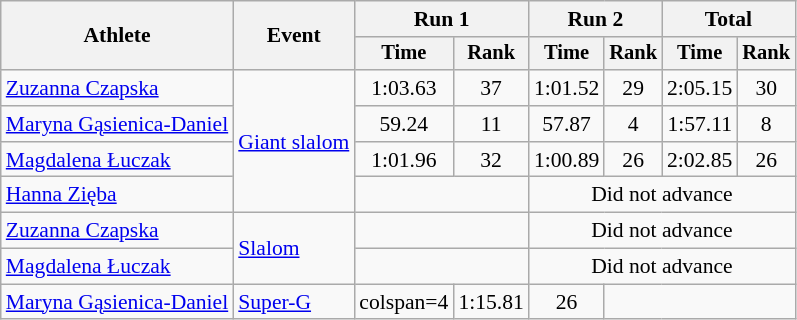<table class="wikitable" style="font-size:90%; text-align:center">
<tr>
<th rowspan=2>Athlete</th>
<th rowspan=2>Event</th>
<th colspan=2>Run 1</th>
<th colspan=2>Run 2</th>
<th colspan=2>Total</th>
</tr>
<tr style="font-size:95%">
<th>Time</th>
<th>Rank</th>
<th>Time</th>
<th>Rank</th>
<th>Time</th>
<th>Rank</th>
</tr>
<tr>
<td align=left><a href='#'>Zuzanna Czapska</a></td>
<td align=left rowspan=4><a href='#'>Giant slalom</a></td>
<td>1:03.63</td>
<td>37</td>
<td>1:01.52</td>
<td>29</td>
<td>2:05.15</td>
<td>30</td>
</tr>
<tr>
<td align=left><a href='#'>Maryna Gąsienica-Daniel</a></td>
<td>59.24</td>
<td>11</td>
<td>57.87</td>
<td>4</td>
<td>1:57.11</td>
<td>8</td>
</tr>
<tr>
<td align=left><a href='#'>Magdalena Łuczak</a></td>
<td>1:01.96</td>
<td>32</td>
<td>1:00.89</td>
<td>26</td>
<td>2:02.85</td>
<td>26</td>
</tr>
<tr>
<td align=left><a href='#'>Hanna Zięba</a></td>
<td colspan=2></td>
<td colspan=4>Did not advance</td>
</tr>
<tr>
<td align=left><a href='#'>Zuzanna Czapska</a></td>
<td align=left rowspan=2><a href='#'>Slalom</a></td>
<td colspan=2></td>
<td colspan=4>Did not advance</td>
</tr>
<tr>
<td align=left><a href='#'>Magdalena Łuczak</a></td>
<td colspan=2></td>
<td colspan=4>Did not advance</td>
</tr>
<tr>
<td align=left><a href='#'>Maryna Gąsienica-Daniel</a></td>
<td align=left><a href='#'>Super-G</a></td>
<td>colspan=4 </td>
<td>1:15.81</td>
<td>26</td>
</tr>
</table>
